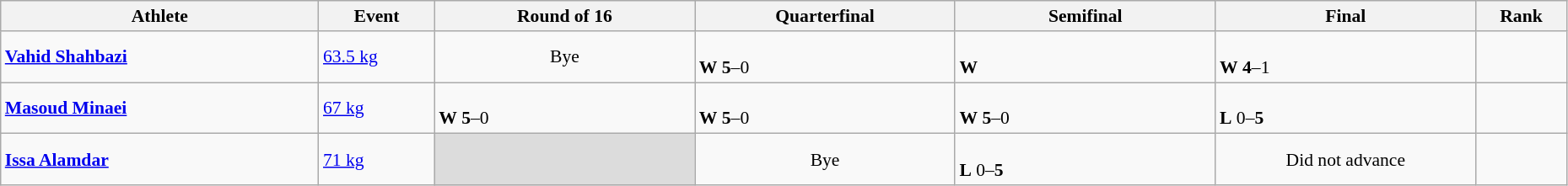<table class="wikitable" width="98%" style="text-align:left; font-size:90%">
<tr>
<th width="11%">Athlete</th>
<th width="4%">Event</th>
<th width="9%">Round of 16</th>
<th width="9%">Quarterfinal</th>
<th width="9%">Semifinal</th>
<th width="9%">Final</th>
<th width="3%">Rank</th>
</tr>
<tr>
<td><strong><a href='#'>Vahid Shahbazi</a></strong></td>
<td><a href='#'>63.5 kg</a></td>
<td align=center>Bye</td>
<td><br><strong>W</strong> <strong>5</strong>–0</td>
<td><br><strong>W</strong> </td>
<td><br><strong>W</strong> <strong>4</strong>–1</td>
<td align=center></td>
</tr>
<tr>
<td><strong><a href='#'>Masoud Minaei</a></strong></td>
<td><a href='#'>67 kg</a></td>
<td><br><strong>W</strong> <strong>5</strong>–0</td>
<td><br><strong>W</strong> <strong>5</strong>–0</td>
<td><br><strong>W</strong> <strong>5</strong>–0</td>
<td><br><strong>L</strong> 0–<strong>5</strong></td>
<td align=center></td>
</tr>
<tr>
<td><strong><a href='#'>Issa Alamdar</a></strong></td>
<td><a href='#'>71 kg</a></td>
<td bgcolor=#DCDCDC></td>
<td align=center>Bye</td>
<td><br><strong>L</strong> 0–<strong>5</strong></td>
<td align=center>Did not advance</td>
<td align=center></td>
</tr>
</table>
